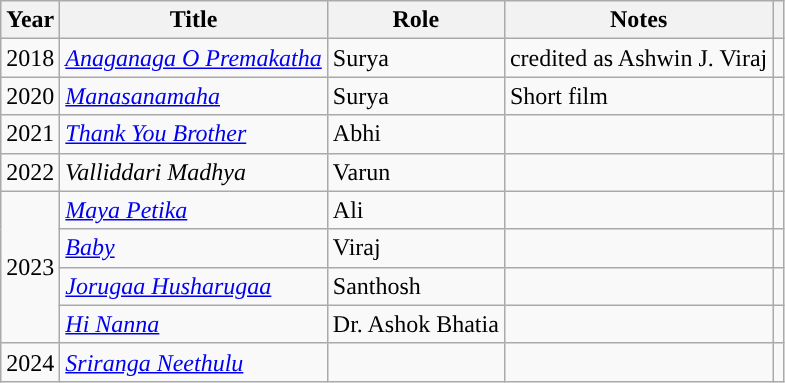<table class="wikitable sortable">
<tr>
<th scope="col">Year</th>
<th scope="col">Title</th>
<th scope="col">Role</th>
<th class="unsortable" scope="col">Notes</th>
<th class="unsortable" scope="col"></th>
</tr>
<tr>
<td>2018</td>
<td><em><a href='#'>Anaganaga O Premakatha</a></em></td>
<td>Surya</td>
<td>credited as Ashwin J. Viraj</td>
<td></td>
</tr>
<tr>
<td>2020</td>
<td><em><a href='#'>Manasanamaha</a></em></td>
<td>Surya</td>
<td>Short film</td>
<td></td>
</tr>
<tr>
<td>2021</td>
<td><em><a href='#'>Thank You Brother</a></em></td>
<td>Abhi</td>
<td></td>
<td></td>
</tr>
<tr>
<td>2022</td>
<td><em>Valliddari Madhya</em></td>
<td>Varun</td>
<td></td>
<td></td>
</tr>
<tr>
<td rowspan="4">2023</td>
<td><em><a href='#'>Maya Petika</a></em></td>
<td>Ali</td>
<td></td>
<td></td>
</tr>
<tr>
<td><em><a href='#'>Baby</a></em></td>
<td>Viraj</td>
<td></td>
<td></td>
</tr>
<tr>
<td><em><a href='#'>Jorugaa Husharugaa</a></em></td>
<td>Santhosh</td>
<td></td>
<td></td>
</tr>
<tr>
<td><em><a href='#'>Hi Nanna</a></em></td>
<td>Dr. Ashok Bhatia</td>
<td></td>
<td></td>
</tr>
<tr>
<td>2024</td>
<td><em><a href='#'>Sriranga Neethulu</a></em></td>
<td></td>
<td></td>
<td></td>
</tr>
</table>
